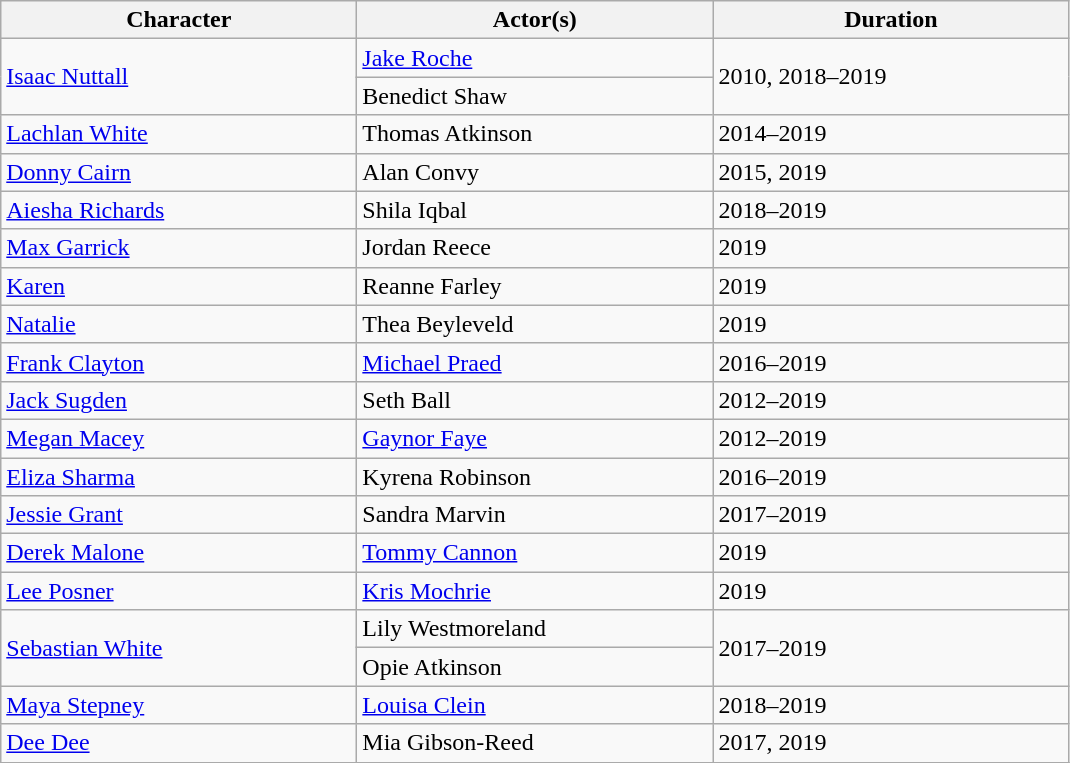<table class="wikitable">
<tr>
<th scope="col" width="230">Character</th>
<th scope="col" width="230">Actor(s)</th>
<th scope="col" width="230">Duration</th>
</tr>
<tr>
<td rowspan="2"><a href='#'>Isaac Nuttall</a></td>
<td><a href='#'>Jake Roche</a></td>
<td rowspan="2">2010, 2018–2019</td>
</tr>
<tr>
<td>Benedict Shaw</td>
</tr>
<tr>
<td><a href='#'>Lachlan White</a></td>
<td>Thomas Atkinson</td>
<td>2014–2019</td>
</tr>
<tr>
<td><a href='#'>Donny Cairn</a></td>
<td>Alan Convy</td>
<td>2015, 2019</td>
</tr>
<tr>
<td><a href='#'>Aiesha Richards</a></td>
<td>Shila Iqbal</td>
<td>2018–2019</td>
</tr>
<tr>
<td><a href='#'>Max Garrick</a></td>
<td>Jordan Reece</td>
<td>2019</td>
</tr>
<tr>
<td><a href='#'>Karen</a></td>
<td>Reanne Farley</td>
<td>2019</td>
</tr>
<tr>
<td><a href='#'>Natalie</a></td>
<td>Thea Beyleveld</td>
<td>2019</td>
</tr>
<tr>
<td><a href='#'>Frank Clayton</a></td>
<td><a href='#'>Michael Praed</a></td>
<td>2016–2019</td>
</tr>
<tr>
<td><a href='#'>Jack Sugden</a></td>
<td>Seth Ball</td>
<td>2012–2019</td>
</tr>
<tr>
<td><a href='#'>Megan Macey</a></td>
<td><a href='#'>Gaynor Faye</a></td>
<td>2012–2019</td>
</tr>
<tr>
<td><a href='#'>Eliza Sharma</a></td>
<td>Kyrena Robinson</td>
<td>2016–2019</td>
</tr>
<tr>
<td><a href='#'>Jessie Grant</a></td>
<td>Sandra Marvin</td>
<td>2017–2019</td>
</tr>
<tr>
<td><a href='#'>Derek Malone</a></td>
<td><a href='#'>Tommy Cannon</a></td>
<td>2019</td>
</tr>
<tr>
<td><a href='#'>Lee Posner</a></td>
<td><a href='#'>Kris Mochrie</a></td>
<td>2019</td>
</tr>
<tr>
<td rowspan="2"><a href='#'>Sebastian White</a></td>
<td>Lily Westmoreland</td>
<td rowspan="2">2017–2019</td>
</tr>
<tr>
<td>Opie Atkinson</td>
</tr>
<tr>
<td><a href='#'>Maya Stepney</a></td>
<td><a href='#'>Louisa Clein</a></td>
<td>2018–2019</td>
</tr>
<tr>
<td><a href='#'>Dee Dee</a></td>
<td>Mia Gibson-Reed</td>
<td>2017, 2019</td>
</tr>
<tr>
</tr>
</table>
